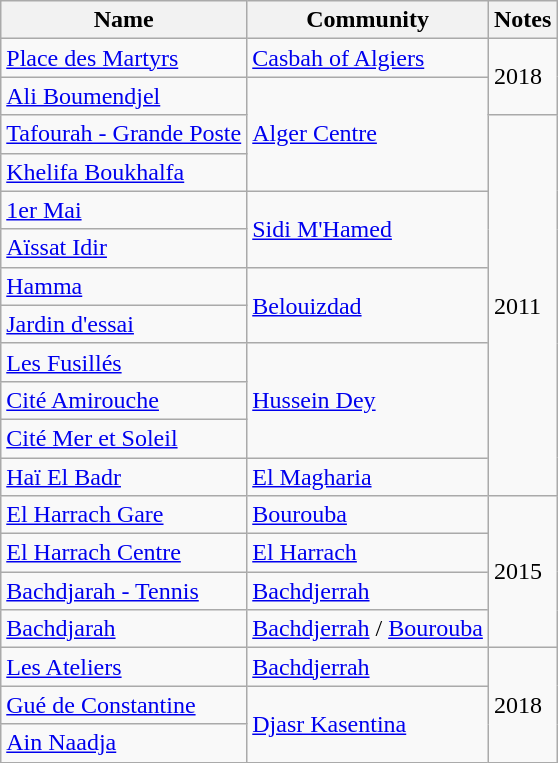<table class="wikitable">
<tr>
<th>Name</th>
<th>Community</th>
<th>Notes</th>
</tr>
<tr>
<td><a href='#'>Place des Martyrs</a></td>
<td><a href='#'>Casbah of Algiers</a></td>
<td rowspan="2">2018</td>
</tr>
<tr>
<td><a href='#'>Ali Boumendjel</a></td>
<td rowspan="3"><a href='#'>Alger Centre</a></td>
</tr>
<tr>
<td><a href='#'>Tafourah - Grande Poste</a></td>
<td rowspan="10">2011</td>
</tr>
<tr>
<td><a href='#'>Khelifa Boukhalfa</a></td>
</tr>
<tr>
<td><a href='#'>1er Mai</a></td>
<td rowspan="2"><a href='#'>Sidi M'Hamed</a></td>
</tr>
<tr>
<td><a href='#'>Aïssat Idir</a></td>
</tr>
<tr>
<td><a href='#'>Hamma</a></td>
<td rowspan="2"><a href='#'>Belouizdad</a></td>
</tr>
<tr>
<td><a href='#'>Jardin d'essai</a></td>
</tr>
<tr>
<td><a href='#'>Les Fusillés</a></td>
<td rowspan="3"><a href='#'>Hussein Dey</a></td>
</tr>
<tr>
<td><a href='#'>Cité Amirouche</a></td>
</tr>
<tr>
<td><a href='#'>Cité Mer et Soleil</a></td>
</tr>
<tr>
<td><a href='#'>Haï El Badr</a></td>
<td><a href='#'>El Magharia</a></td>
</tr>
<tr>
<td><a href='#'>El Harrach Gare</a></td>
<td rowspan="1"><a href='#'>Bourouba</a></td>
<td rowspan="4">2015</td>
</tr>
<tr>
<td><a href='#'>El Harrach Centre</a></td>
<td rowspan="1"><a href='#'>El Harrach</a></td>
</tr>
<tr>
<td><a href='#'>Bachdjarah - Tennis</a></td>
<td><a href='#'>Bachdjerrah</a></td>
</tr>
<tr>
<td><a href='#'>Bachdjarah</a></td>
<td><a href='#'>Bachdjerrah</a> / <a href='#'>Bourouba</a></td>
</tr>
<tr>
<td><a href='#'>Les Ateliers</a></td>
<td rowspan="1"><a href='#'>Bachdjerrah</a></td>
<td rowspan="3">2018</td>
</tr>
<tr>
<td><a href='#'>Gué de Constantine</a></td>
<td rowspan="2"><a href='#'>Djasr Kasentina</a></td>
</tr>
<tr>
<td><a href='#'>Ain Naadja</a></td>
</tr>
</table>
